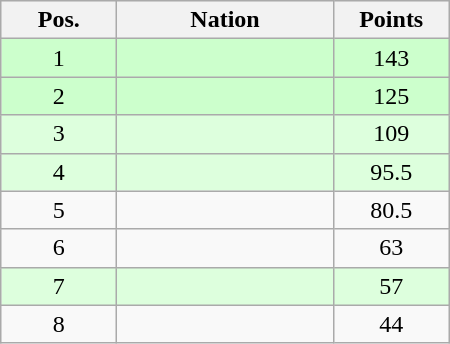<table class="wikitable gauche" cellspacing="1" style="width:300px;">
<tr style="background:#efefef; text-align:center;">
<th style="width:70px;">Pos.</th>
<th>Nation</th>
<th style="width:70px;">Points</th>
</tr>
<tr style="vertical-align:top; text-align:center; background:#ccffcc;">
<td>1</td>
<td style="text-align:left;"></td>
<td>143</td>
</tr>
<tr style="vertical-align:top; text-align:center; background:#ccffcc;">
<td>2</td>
<td style="text-align:left;"></td>
<td>125</td>
</tr>
<tr style="vertical-align:top; text-align:center; background:#ddffdd;">
<td>3</td>
<td style="text-align:left;"></td>
<td>109</td>
</tr>
<tr style="vertical-align:top; text-align:center; background:#ddffdd;">
<td>4</td>
<td style="text-align:left;"></td>
<td>95.5</td>
</tr>
<tr style="vertical-align:top; text-align:center;">
<td>5</td>
<td style="text-align:left;"></td>
<td>80.5</td>
</tr>
<tr style="vertical-align:top; text-align:center;">
<td>6</td>
<td style="text-align:left;"></td>
<td>63</td>
</tr>
<tr style="vertical-align:top; text-align:center; background:#ddffdd;">
<td>7</td>
<td style="text-align:left;"></td>
<td>57</td>
</tr>
<tr style="vertical-align:top; text-align:center;">
<td>8</td>
<td style="text-align:left;"></td>
<td>44</td>
</tr>
</table>
